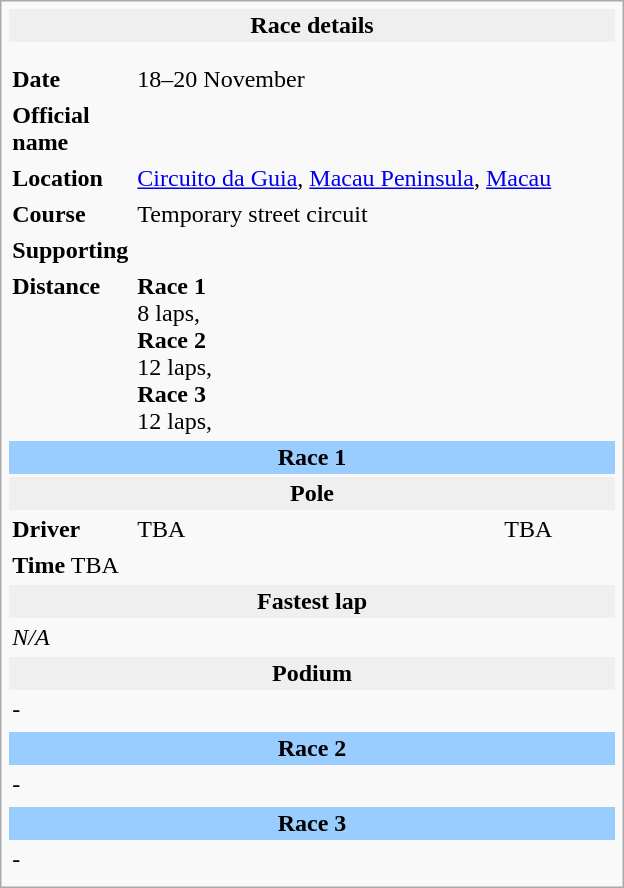<table class="infobox" align="right" cellpadding="2" style="float:right; width: 26em; ">
<tr>
<th colspan="3" bgcolor="#efefef">Race details</th>
</tr>
<tr>
<td colspan="3" style="text-align:center;"></td>
</tr>
<tr>
<td colspan="3" style="text-align:center;"></td>
</tr>
<tr>
<td style="width: 20%;"><strong>Date</strong></td>
<td>18–20 November</td>
</tr>
<tr>
<td><strong>Official name</strong></td>
<td colspan=2></td>
</tr>
<tr>
<td><strong>Location</strong></td>
<td colspan=2><a href='#'>Circuito da Guia</a>, <a href='#'>Macau Peninsula</a>, <a href='#'>Macau</a></td>
</tr>
<tr>
<td><strong>Course</strong></td>
<td colspan=2>Temporary street circuit<br></td>
</tr>
<tr>
<td><strong>Supporting</strong></td>
<td colspan=2></td>
</tr>
<tr>
<td><strong>Distance</strong></td>
<td colspan=2><strong>Race 1</strong><br>8 laps, <br><strong>Race 2 </strong><br>12 laps, <br><strong>Race 3 </strong><br>12 laps, </td>
</tr>
<tr>
<td colspan=3 style="text-align:center; background-color:#99ccff"><strong>Race 1</strong></td>
</tr>
<tr>
<th colspan=3 bgcolor="#efefef">Pole</th>
</tr>
<tr>
<td><strong>Driver</strong></td>
<td> TBA</td>
<td> TBA</td>
</tr>
<tr>
<td><strong>Time</strong> TBA</td>
</tr>
<tr>
<th colspan=3 bgcolor="#efefef">Fastest lap</th>
</tr>
<tr>
<td><em>N/A</em></td>
<td></td>
<td></td>
</tr>
<tr>
<th colspan=3 bgcolor="#efefef">Podium</th>
</tr>
<tr>
<td colspan=3>-</td>
</tr>
<tr>
</tr>
<tr>
<td colspan=3 style="text-align:center; background-color:#99ccff"><strong>Race 2</strong></td>
</tr>
<tr>
<td colspan=3>-</td>
</tr>
<tr>
</tr>
<tr>
<td colspan=3 style="text-align:center; background-color:#99ccff"><strong>Race 3</strong></td>
</tr>
<tr>
<td colspan=3>-</td>
</tr>
<tr>
</tr>
</table>
